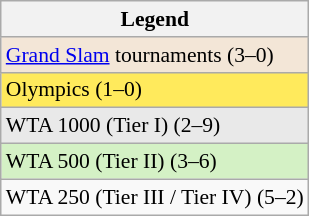<table class="wikitable" style=font-size:90%>
<tr>
<th>Legend</th>
</tr>
<tr>
<td style="background:#f3e6d7;"><a href='#'>Grand Slam</a> tournaments (3–0)</td>
</tr>
<tr>
<td style="background:#ffea5c;">Olympics (1–0)</td>
</tr>
<tr>
<td style="background:#e9e9e9;">WTA 1000 (Tier I) (2–9)</td>
</tr>
<tr>
<td style="background:#d4f1c5;">WTA 500 (Tier II) (3–6)</td>
</tr>
<tr>
<td>WTA 250 (Tier III / Tier IV) (5–2)</td>
</tr>
</table>
